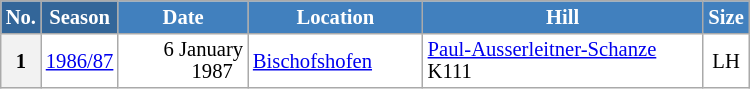<table class="wikitable sortable" style="font-size:86%; line-height:15px; text-align:left; border:grey solid 1px; border-collapse:collapse; background:#ffffff;">
<tr style="background:#efefef;">
<th style="background-color:#369; color:white; width:10px;">No.</th>
<th style="background-color:#369; color:white;  width:30px;">Season</th>
<th style="background-color:#4180be; color:white; width:80px;">Date</th>
<th style="background-color:#4180be; color:white; width:110px;">Location</th>
<th style="background-color:#4180be; color:white; width:180px;">Hill</th>
<th style="background-color:#4180be; color:white; width:25px;">Size</th>
</tr>
<tr>
<th scope=row style="text-align:center;">1</th>
<td align=center><a href='#'>1986/87</a></td>
<td align=right>6 January 1987  </td>
<td> <a href='#'>Bischofshofen</a></td>
<td><a href='#'>Paul-Ausserleitner-Schanze</a> K111</td>
<td align=center>LH</td>
</tr>
</table>
